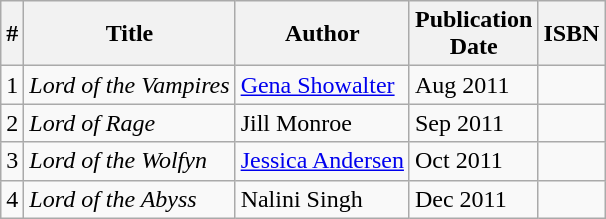<table class="wikitable">
<tr>
<th>#</th>
<th>Title</th>
<th>Author</th>
<th>Publication<br>Date</th>
<th>ISBN</th>
</tr>
<tr>
<td>1</td>
<td><em>Lord of the Vampires</em></td>
<td><a href='#'>Gena Showalter</a></td>
<td>Aug 2011</td>
<td></td>
</tr>
<tr>
<td>2</td>
<td><em>Lord of Rage</em></td>
<td>Jill Monroe</td>
<td>Sep 2011</td>
<td></td>
</tr>
<tr>
<td>3</td>
<td><em>Lord of the Wolfyn</em></td>
<td><a href='#'>Jessica Andersen</a></td>
<td>Oct 2011</td>
<td></td>
</tr>
<tr>
<td>4</td>
<td><em>Lord of the Abyss</em></td>
<td>Nalini Singh</td>
<td>Dec 2011</td>
<td></td>
</tr>
</table>
